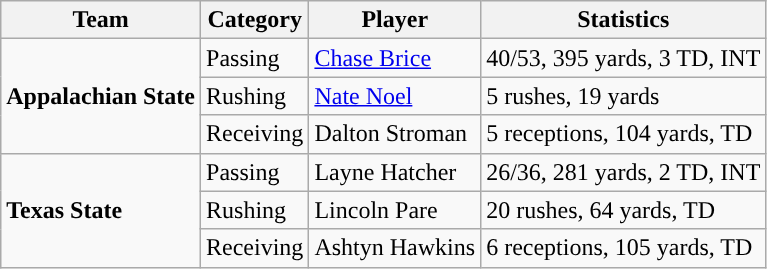<table class="wikitable" style="float: left;">
<tr>
<th>Team</th>
<th>Category</th>
<th>Player</th>
<th>Statistics</th>
</tr>
<tr>
<td rowspan=3><strong>Appalachian State</strong></td>
<td>Passing</td>
<td><a href='#'>Chase Brice</a></td>
<td>40/53, 395 yards, 3 TD, INT</td>
</tr>
<tr>
<td>Rushing</td>
<td><a href='#'>Nate Noel</a></td>
<td>5 rushes, 19 yards</td>
</tr>
<tr>
<td>Receiving</td>
<td>Dalton Stroman</td>
<td>5 receptions, 104 yards, TD</td>
</tr>
<tr>
<td rowspan=3><strong>Texas State</strong></td>
<td>Passing</td>
<td>Layne Hatcher</td>
<td>26/36, 281 yards, 2 TD, INT</td>
</tr>
<tr>
<td>Rushing</td>
<td>Lincoln Pare</td>
<td>20 rushes, 64 yards, TD</td>
</tr>
<tr>
<td>Receiving</td>
<td>Ashtyn Hawkins</td>
<td>6 receptions, 105 yards, TD</td>
</tr>
</table>
